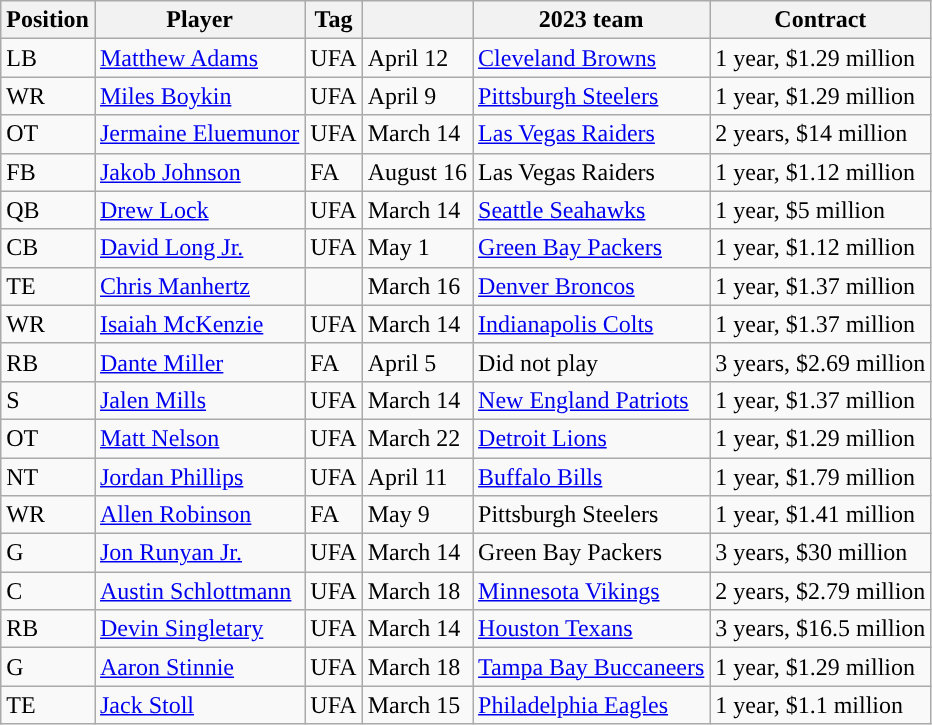<table class="wikitable">
<tr>
<th>Position</th>
<th>Player</th>
<th>Tag</th>
<th></th>
<th>2023 team</th>
<th>Contract</th>
</tr>
<tr>
<td>LB</td>
<td><a href='#'>Matthew Adams</a></td>
<td>UFA</td>
<td>April 12</td>
<td><a href='#'>Cleveland Browns</a></td>
<td>1 year, $1.29 million</td>
</tr>
<tr>
<td>WR</td>
<td><a href='#'>Miles Boykin</a></td>
<td>UFA</td>
<td>April 9</td>
<td><a href='#'>Pittsburgh Steelers</a></td>
<td>1 year, $1.29 million</td>
</tr>
<tr>
<td>OT</td>
<td><a href='#'>Jermaine Eluemunor</a></td>
<td>UFA</td>
<td>March 14</td>
<td><a href='#'>Las Vegas Raiders</a></td>
<td>2 years, $14 million</td>
</tr>
<tr>
<td>FB</td>
<td><a href='#'>Jakob Johnson</a></td>
<td>FA</td>
<td>August 16</td>
<td>Las Vegas Raiders</td>
<td>1 year, $1.12 million</td>
</tr>
<tr>
<td>QB</td>
<td><a href='#'>Drew Lock</a></td>
<td>UFA</td>
<td>March 14</td>
<td><a href='#'>Seattle Seahawks</a></td>
<td>1 year, $5 million</td>
</tr>
<tr>
<td>CB</td>
<td><a href='#'>David Long Jr.</a></td>
<td>UFA</td>
<td>May 1</td>
<td><a href='#'>Green Bay Packers</a></td>
<td>1 year, $1.12 million</td>
</tr>
<tr>
<td>TE</td>
<td><a href='#'>Chris Manhertz</a></td>
<td></td>
<td>March 16</td>
<td><a href='#'>Denver Broncos</a></td>
<td>1 year, $1.37 million</td>
</tr>
<tr>
<td>WR</td>
<td><a href='#'>Isaiah McKenzie</a></td>
<td>UFA</td>
<td>March 14</td>
<td><a href='#'>Indianapolis Colts</a></td>
<td>1 year, $1.37 million</td>
</tr>
<tr>
<td>RB</td>
<td><a href='#'>Dante Miller</a></td>
<td>FA</td>
<td>April 5</td>
<td>Did not play</td>
<td>3 years, $2.69 million</td>
</tr>
<tr>
<td>S</td>
<td><a href='#'>Jalen Mills</a></td>
<td>UFA</td>
<td>March 14</td>
<td><a href='#'>New England Patriots</a></td>
<td>1 year, $1.37 million</td>
</tr>
<tr>
<td>OT</td>
<td><a href='#'>Matt Nelson</a></td>
<td>UFA</td>
<td>March 22</td>
<td><a href='#'>Detroit Lions</a></td>
<td>1 year, $1.29 million</td>
</tr>
<tr>
<td>NT</td>
<td><a href='#'>Jordan Phillips</a></td>
<td>UFA</td>
<td>April 11</td>
<td><a href='#'>Buffalo Bills</a></td>
<td>1 year, $1.79 million</td>
</tr>
<tr>
<td>WR</td>
<td><a href='#'>Allen Robinson</a></td>
<td>FA</td>
<td>May 9</td>
<td>Pittsburgh Steelers</td>
<td>1 year, $1.41 million</td>
</tr>
<tr>
<td>G</td>
<td><a href='#'>Jon Runyan Jr.</a></td>
<td>UFA</td>
<td>March 14</td>
<td>Green Bay Packers</td>
<td>3 years, $30 million</td>
</tr>
<tr>
<td>C</td>
<td><a href='#'>Austin Schlottmann</a></td>
<td>UFA</td>
<td>March 18</td>
<td><a href='#'>Minnesota Vikings</a></td>
<td>2 years, $2.79 million</td>
</tr>
<tr>
<td>RB</td>
<td><a href='#'>Devin Singletary</a></td>
<td>UFA</td>
<td>March 14</td>
<td><a href='#'>Houston Texans</a></td>
<td>3 years, $16.5 million</td>
</tr>
<tr>
<td>G</td>
<td><a href='#'>Aaron Stinnie</a></td>
<td>UFA</td>
<td>March 18</td>
<td><a href='#'>Tampa Bay Buccaneers</a></td>
<td>1 year, $1.29 million</td>
</tr>
<tr>
<td>TE</td>
<td><a href='#'>Jack Stoll</a></td>
<td>UFA</td>
<td>March 15</td>
<td><a href='#'>Philadelphia Eagles</a></td>
<td>1 year, $1.1 million</td>
</tr>
</table>
